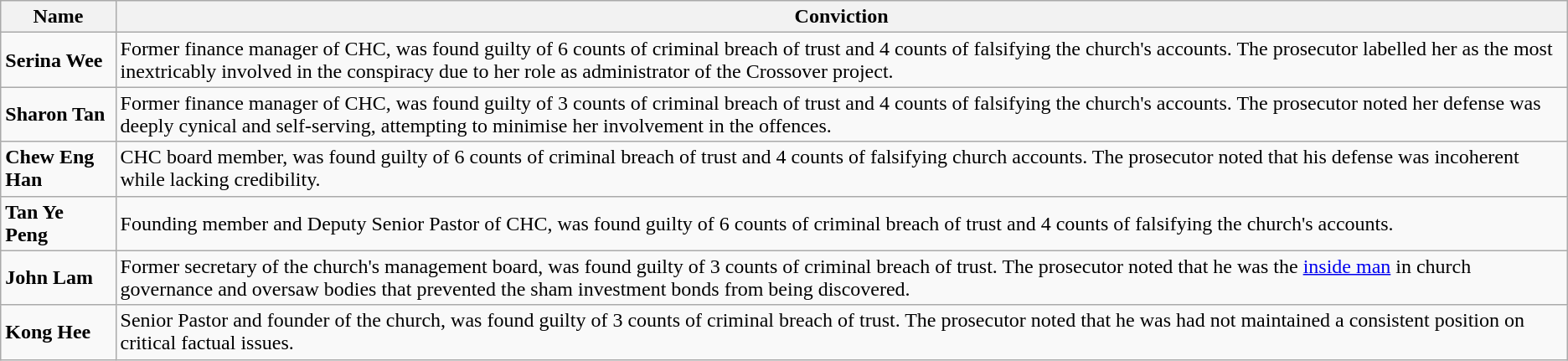<table class="wikitable sortable">
<tr>
<th>Name</th>
<th>Conviction</th>
</tr>
<tr>
<td><strong>Serina Wee</strong></td>
<td>Former finance manager of CHC, was found guilty of 6 counts of criminal breach of trust and 4 counts of falsifying the church's accounts. The prosecutor labelled her as the most inextricably involved in the conspiracy due to her role as administrator of the Crossover project.</td>
</tr>
<tr>
<td><strong>Sharon Tan</strong></td>
<td>Former finance manager of CHC, was found guilty of 3 counts of criminal breach of trust and 4 counts of falsifying the church's accounts. The prosecutor noted her defense was deeply cynical and self-serving, attempting to minimise her involvement in the offences.</td>
</tr>
<tr>
<td><strong>Chew Eng Han</strong></td>
<td>CHC board member, was found guilty of 6 counts of criminal breach of trust and 4 counts of falsifying church accounts. The prosecutor noted that his defense was incoherent while lacking credibility.</td>
</tr>
<tr>
<td><strong>Tan Ye Peng</strong></td>
<td>Founding member and Deputy Senior Pastor of CHC, was found guilty of 6 counts of criminal breach of trust and 4 counts of falsifying the church's accounts.</td>
</tr>
<tr>
<td><strong>John Lam</strong></td>
<td>Former secretary of the church's management board, was found guilty of 3 counts of criminal breach of trust. The prosecutor noted that he was the <a href='#'>inside man</a> in church governance and oversaw bodies that prevented the sham investment bonds from being discovered.</td>
</tr>
<tr>
<td><strong>Kong Hee</strong></td>
<td>Senior Pastor and founder of the church, was found guilty of 3 counts of criminal breach of trust. The prosecutor noted that he was had not maintained a consistent position on critical factual issues.</td>
</tr>
</table>
